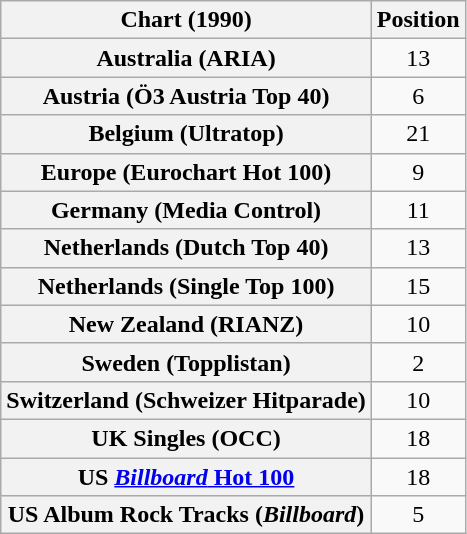<table class="wikitable sortable plainrowheaders">
<tr>
<th>Chart (1990)</th>
<th>Position</th>
</tr>
<tr>
<th scope="row">Australia (ARIA)</th>
<td align="center">13</td>
</tr>
<tr>
<th scope="row">Austria (Ö3 Austria Top 40)</th>
<td align="center">6</td>
</tr>
<tr>
<th scope="row">Belgium (Ultratop)</th>
<td align="center">21</td>
</tr>
<tr>
<th scope="row">Europe (Eurochart Hot 100)</th>
<td align="center">9</td>
</tr>
<tr>
<th scope="row">Germany (Media Control)</th>
<td align="center">11</td>
</tr>
<tr>
<th scope="row">Netherlands (Dutch Top 40)</th>
<td align="center">13</td>
</tr>
<tr>
<th scope="row">Netherlands (Single Top 100)</th>
<td align="center">15</td>
</tr>
<tr>
<th scope="row">New Zealand (RIANZ)</th>
<td align="center">10</td>
</tr>
<tr>
<th scope="row">Sweden (Topplistan)</th>
<td align="center">2</td>
</tr>
<tr>
<th scope="row">Switzerland (Schweizer Hitparade)</th>
<td align="center">10</td>
</tr>
<tr>
<th scope="row">UK Singles (OCC)</th>
<td align="center">18</td>
</tr>
<tr>
<th scope="row">US <a href='#'><em>Billboard</em> Hot 100</a></th>
<td align="center">18</td>
</tr>
<tr>
<th scope="row">US Album Rock Tracks (<em>Billboard</em>)</th>
<td align="center">5</td>
</tr>
</table>
